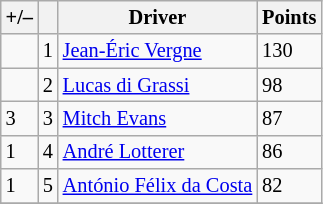<table class="wikitable" style="font-size: 85%">
<tr>
<th scope="col">+/–</th>
<th scope="col"></th>
<th scope="col">Driver</th>
<th scope="col">Points</th>
</tr>
<tr>
<td align="left"></td>
<td align="center">1</td>
<td> <a href='#'>Jean-Éric Vergne</a></td>
<td align="left">130</td>
</tr>
<tr>
<td align="left"></td>
<td align="center">2</td>
<td> <a href='#'>Lucas di Grassi</a></td>
<td align="left">98</td>
</tr>
<tr>
<td align="left"> 3</td>
<td align="center">3</td>
<td> <a href='#'>Mitch Evans</a></td>
<td align="left">87</td>
</tr>
<tr>
<td align="left"> 1</td>
<td align="center">4</td>
<td> <a href='#'>André Lotterer</a></td>
<td align="left">86</td>
</tr>
<tr>
<td align="left"> 1</td>
<td align="center">5</td>
<td> <a href='#'>António Félix da Costa</a></td>
<td align="left">82</td>
</tr>
<tr>
</tr>
</table>
